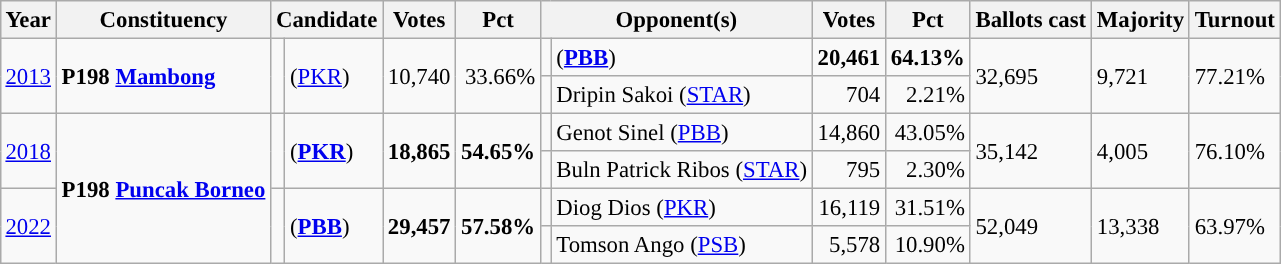<table class="wikitable" style="margin:0.5em ; font-size:95%">
<tr>
<th>Year</th>
<th>Constituency</th>
<th colspan=2>Candidate</th>
<th>Votes</th>
<th>Pct</th>
<th colspan=2>Opponent(s)</th>
<th>Votes</th>
<th>Pct</th>
<th>Ballots cast</th>
<th>Majority</th>
<th>Turnout</th>
</tr>
<tr>
<td rowspan="2"><a href='#'>2013</a></td>
<td rowspan="2"><strong>P198 <a href='#'>Mambong</a></strong></td>
<td rowspan="2" ></td>
<td rowspan="2"> (<a href='#'>PKR</a>)</td>
<td rowspan="2" style="text-align:right;">10,740</td>
<td rowspan="2" style="text-align:right;">33.66%</td>
<td></td>
<td> (<a href='#'><strong>PBB</strong></a>)</td>
<td style="text-align:right;"><strong>20,461</strong></td>
<td style="text-align:right;"><strong>64.13%</strong></td>
<td rowspan="2">32,695</td>
<td rowspan="2">9,721</td>
<td rowspan="2">77.21%</td>
</tr>
<tr>
<td></td>
<td>Dripin Sakoi (<a href='#'>STAR</a>)</td>
<td style="text-align:right;">704</td>
<td style="text-align:right;">2.21%</td>
</tr>
<tr>
<td rowspan="2"><a href='#'>2018</a></td>
<td rowspan="6"><strong>P198 <a href='#'>Puncak Borneo</a></strong></td>
<td rowspan="2" ></td>
<td rowspan="2"> (<a href='#'><strong>PKR</strong></a>)</td>
<td rowspan="2" style="text-align:right;"><strong>18,865</strong></td>
<td rowspan="2" style="text-align:right;"><strong>54.65%</strong></td>
<td></td>
<td>Genot Sinel (<a href='#'>PBB</a>)</td>
<td style="text-align:right;">14,860</td>
<td style="text-align:right;">43.05%</td>
<td rowspan="2">35,142</td>
<td rowspan="2">4,005</td>
<td rowspan="2">76.10%</td>
</tr>
<tr>
<td></td>
<td>Buln Patrick Ribos (<a href='#'>STAR</a>)</td>
<td style="text-align:right;">795</td>
<td style="text-align:right;">2.30%</td>
</tr>
<tr>
<td rowspan="2"><a href='#'>2022</a></td>
<td rowspan="2" ></td>
<td rowspan="2"> (<a href='#'><strong>PBB</strong></a>)</td>
<td rowspan="2" style="text-align:right;"><strong>29,457</strong></td>
<td rowspan="2" style="text-align:right;"><strong>57.58%</strong></td>
<td></td>
<td>Diog Dios (<a href='#'>PKR</a>)</td>
<td style="text-align:right;">16,119</td>
<td style="text-align:right;">31.51%</td>
<td rowspan="2">52,049</td>
<td rowspan="2">13,338</td>
<td rowspan="2">63.97%</td>
</tr>
<tr>
<td style="background-color:"></td>
<td>Tomson Ango (<a href='#'>PSB</a>)</td>
<td style="text-align:right;">5,578</td>
<td style="text-align:right;">10.90%</td>
</tr>
</table>
